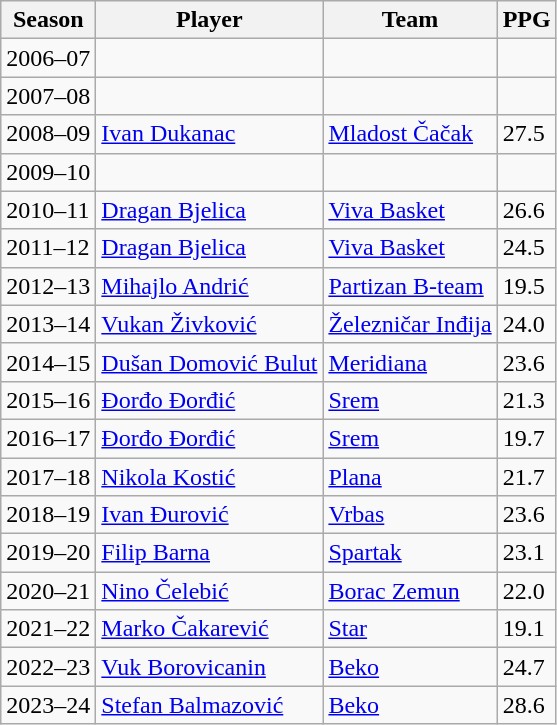<table class="wikitable">
<tr>
<th>Season</th>
<th>Player</th>
<th>Team</th>
<th>PPG</th>
</tr>
<tr>
<td>2006–07</td>
<td></td>
<td></td>
<td></td>
</tr>
<tr>
<td>2007–08</td>
<td></td>
<td></td>
<td></td>
</tr>
<tr>
<td>2008–09</td>
<td> <a href='#'>Ivan Dukanac</a></td>
<td><a href='#'>Mladost Čačak</a></td>
<td>27.5</td>
</tr>
<tr>
<td>2009–10</td>
<td></td>
<td></td>
<td></td>
</tr>
<tr>
<td>2010–11</td>
<td> <a href='#'>Dragan Bjelica</a></td>
<td><a href='#'>Viva Basket</a></td>
<td>26.6</td>
</tr>
<tr>
<td>2011–12</td>
<td> <a href='#'>Dragan Bjelica</a></td>
<td><a href='#'>Viva Basket</a></td>
<td>24.5</td>
</tr>
<tr>
<td>2012–13</td>
<td> <a href='#'>Mihajlo Andrić</a></td>
<td><a href='#'>Partizan B-team</a></td>
<td>19.5</td>
</tr>
<tr>
<td>2013–14</td>
<td> <a href='#'>Vukan Živković</a></td>
<td><a href='#'>Železničar Inđija</a></td>
<td>24.0</td>
</tr>
<tr>
<td>2014–15</td>
<td> <a href='#'>Dušan Domović Bulut</a></td>
<td><a href='#'>Meridiana</a></td>
<td>23.6</td>
</tr>
<tr>
<td>2015–16</td>
<td> <a href='#'>Đorđo Đorđić</a></td>
<td><a href='#'>Srem</a></td>
<td>21.3</td>
</tr>
<tr>
<td>2016–17</td>
<td> <a href='#'>Đorđo Đorđić</a></td>
<td><a href='#'>Srem</a></td>
<td>19.7</td>
</tr>
<tr>
<td>2017–18</td>
<td> <a href='#'>Nikola Kostić</a></td>
<td><a href='#'>Plana</a></td>
<td>21.7</td>
</tr>
<tr>
<td>2018–19</td>
<td> <a href='#'>Ivan Đurović</a></td>
<td><a href='#'>Vrbas</a></td>
<td>23.6</td>
</tr>
<tr>
<td>2019–20</td>
<td> <a href='#'>Filip Barna</a></td>
<td><a href='#'>Spartak</a></td>
<td>23.1</td>
</tr>
<tr>
<td>2020–21</td>
<td> <a href='#'>Nino Čelebić</a></td>
<td><a href='#'>Borac Zemun</a></td>
<td>22.0</td>
</tr>
<tr>
<td>2021–22</td>
<td> <a href='#'>Marko Čakarević</a></td>
<td><a href='#'>Star</a></td>
<td>19.1</td>
</tr>
<tr>
<td>2022–23</td>
<td> <a href='#'>Vuk Borovicanin</a></td>
<td><a href='#'>Beko</a></td>
<td>24.7</td>
</tr>
<tr>
<td>2023–24</td>
<td> <a href='#'>Stefan Balmazović</a></td>
<td><a href='#'>Beko</a></td>
<td>28.6</td>
</tr>
</table>
